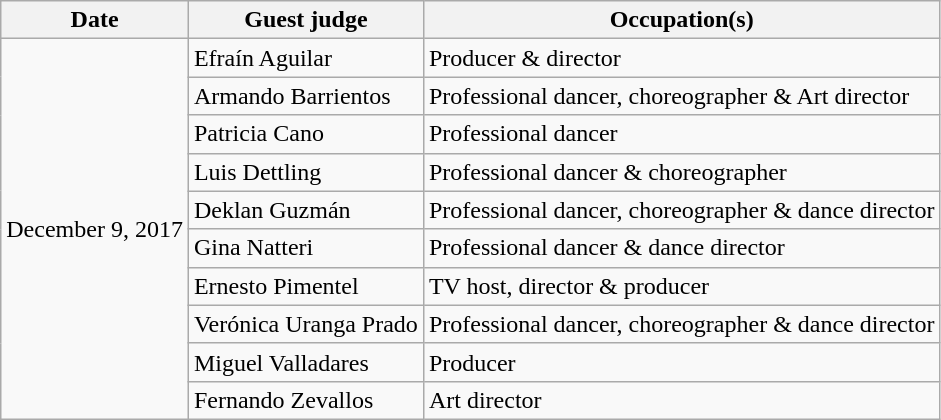<table class="wikitable">
<tr>
<th>Date</th>
<th>Guest judge</th>
<th>Occupation(s)</th>
</tr>
<tr>
<td rowspan=10>December 9, 2017</td>
<td>Efraín Aguilar</td>
<td>Producer & director</td>
</tr>
<tr>
<td>Armando Barrientos</td>
<td>Professional dancer, choreographer & Art director</td>
</tr>
<tr>
<td>Patricia Cano</td>
<td>Professional dancer</td>
</tr>
<tr>
<td>Luis Dettling</td>
<td>Professional dancer & choreographer</td>
</tr>
<tr>
<td>Deklan Guzmán</td>
<td>Professional dancer, choreographer & dance director</td>
</tr>
<tr>
<td>Gina Natteri</td>
<td>Professional dancer & dance director</td>
</tr>
<tr>
<td>Ernesto Pimentel</td>
<td>TV host, director & producer</td>
</tr>
<tr>
<td>Verónica Uranga Prado</td>
<td>Professional dancer, choreographer & dance director</td>
</tr>
<tr>
<td>Miguel Valladares</td>
<td>Producer</td>
</tr>
<tr>
<td>Fernando Zevallos</td>
<td>Art director</td>
</tr>
</table>
